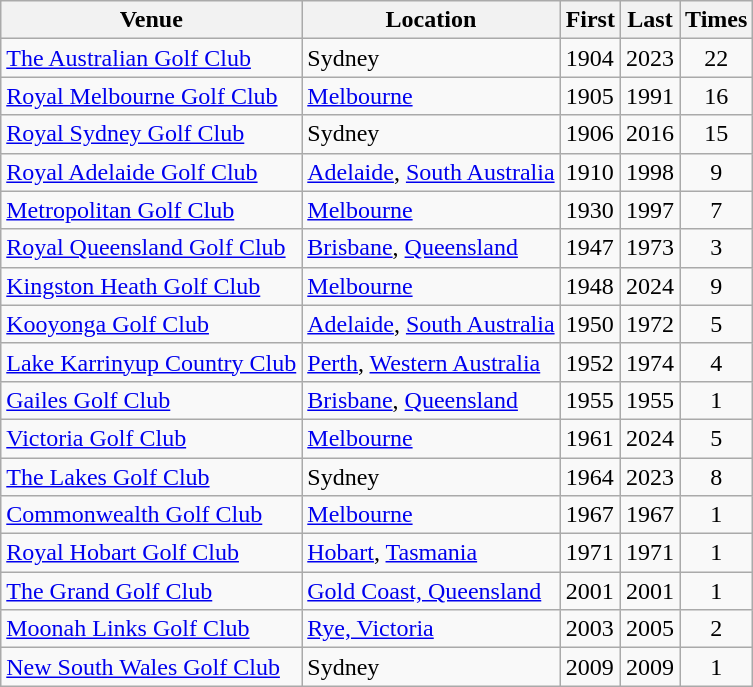<table class="wikitable">
<tr>
<th>Venue</th>
<th>Location</th>
<th>First</th>
<th>Last</th>
<th>Times</th>
</tr>
<tr>
<td><a href='#'>The Australian Golf Club</a></td>
<td>Sydney</td>
<td>1904</td>
<td>2023</td>
<td align=center>22</td>
</tr>
<tr>
<td><a href='#'>Royal Melbourne Golf Club</a></td>
<td><a href='#'>Melbourne</a></td>
<td>1905</td>
<td>1991</td>
<td align=center>16</td>
</tr>
<tr>
<td><a href='#'>Royal Sydney Golf Club</a></td>
<td>Sydney</td>
<td>1906</td>
<td>2016</td>
<td align=center>15</td>
</tr>
<tr>
<td><a href='#'>Royal Adelaide Golf Club</a></td>
<td><a href='#'>Adelaide</a>, <a href='#'>South Australia</a></td>
<td>1910</td>
<td>1998</td>
<td align=center>9</td>
</tr>
<tr>
<td><a href='#'>Metropolitan Golf Club</a></td>
<td><a href='#'>Melbourne</a></td>
<td>1930</td>
<td>1997</td>
<td align=center>7</td>
</tr>
<tr>
<td><a href='#'>Royal Queensland Golf Club</a></td>
<td><a href='#'>Brisbane</a>, <a href='#'>Queensland</a></td>
<td>1947</td>
<td>1973</td>
<td align=center>3</td>
</tr>
<tr>
<td><a href='#'>Kingston Heath Golf Club</a></td>
<td><a href='#'>Melbourne</a></td>
<td>1948</td>
<td>2024</td>
<td align=center>9</td>
</tr>
<tr>
<td><a href='#'>Kooyonga Golf Club</a></td>
<td><a href='#'>Adelaide</a>, <a href='#'>South Australia</a></td>
<td>1950</td>
<td>1972</td>
<td align=center>5</td>
</tr>
<tr>
<td><a href='#'>Lake Karrinyup Country Club</a></td>
<td><a href='#'>Perth</a>, <a href='#'>Western Australia</a></td>
<td>1952</td>
<td>1974</td>
<td align=center>4</td>
</tr>
<tr>
<td><a href='#'>Gailes Golf Club</a></td>
<td><a href='#'>Brisbane</a>, <a href='#'>Queensland</a></td>
<td>1955</td>
<td>1955</td>
<td align=center>1</td>
</tr>
<tr>
<td><a href='#'>Victoria Golf Club</a></td>
<td><a href='#'>Melbourne</a></td>
<td>1961</td>
<td>2024</td>
<td align=center>5</td>
</tr>
<tr>
<td><a href='#'>The Lakes Golf Club</a></td>
<td>Sydney</td>
<td>1964</td>
<td>2023</td>
<td align=center>8</td>
</tr>
<tr>
<td><a href='#'>Commonwealth Golf Club</a></td>
<td><a href='#'>Melbourne</a></td>
<td>1967</td>
<td>1967</td>
<td align=center>1</td>
</tr>
<tr>
<td><a href='#'>Royal Hobart Golf Club</a></td>
<td><a href='#'>Hobart</a>, <a href='#'>Tasmania</a></td>
<td>1971</td>
<td>1971</td>
<td align=center>1</td>
</tr>
<tr>
<td><a href='#'>The Grand Golf Club</a></td>
<td><a href='#'>Gold Coast, Queensland</a></td>
<td>2001</td>
<td>2001</td>
<td align=center>1</td>
</tr>
<tr>
<td><a href='#'>Moonah Links Golf Club</a></td>
<td><a href='#'>Rye, Victoria</a></td>
<td>2003</td>
<td>2005</td>
<td align=center>2</td>
</tr>
<tr>
<td><a href='#'>New South Wales Golf Club</a></td>
<td>Sydney</td>
<td>2009</td>
<td>2009</td>
<td align=center>1</td>
</tr>
</table>
